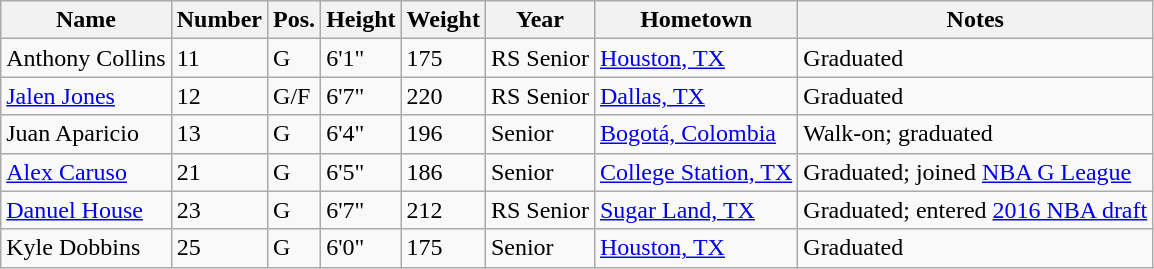<table class="wikitable sortable" border="1">
<tr>
<th>Name</th>
<th>Number</th>
<th>Pos.</th>
<th>Height</th>
<th>Weight</th>
<th>Year</th>
<th>Hometown</th>
<th class="unsortable">Notes</th>
</tr>
<tr>
<td>Anthony Collins</td>
<td>11</td>
<td>G</td>
<td>6'1"</td>
<td>175</td>
<td>RS Senior</td>
<td><a href='#'>Houston, TX</a></td>
<td>Graduated</td>
</tr>
<tr>
<td><a href='#'>Jalen Jones</a></td>
<td>12</td>
<td>G/F</td>
<td>6'7"</td>
<td>220</td>
<td>RS Senior</td>
<td><a href='#'>Dallas, TX</a></td>
<td>Graduated</td>
</tr>
<tr>
<td>Juan Aparicio</td>
<td>13</td>
<td>G</td>
<td>6'4"</td>
<td>196</td>
<td>Senior</td>
<td><a href='#'>Bogotá, Colombia</a></td>
<td>Walk-on; graduated</td>
</tr>
<tr>
<td><a href='#'>Alex Caruso</a></td>
<td>21</td>
<td>G</td>
<td>6'5"</td>
<td>186</td>
<td>Senior</td>
<td><a href='#'>College Station, TX</a></td>
<td>Graduated; joined <a href='#'>NBA G League</a></td>
</tr>
<tr>
<td><a href='#'>Danuel House</a></td>
<td>23</td>
<td>G</td>
<td>6'7"</td>
<td>212</td>
<td>RS Senior</td>
<td><a href='#'>Sugar Land, TX</a></td>
<td>Graduated; entered <a href='#'>2016 NBA draft</a></td>
</tr>
<tr>
<td>Kyle Dobbins</td>
<td>25</td>
<td>G</td>
<td>6'0"</td>
<td>175</td>
<td>Senior</td>
<td><a href='#'>Houston, TX</a></td>
<td>Graduated</td>
</tr>
</table>
